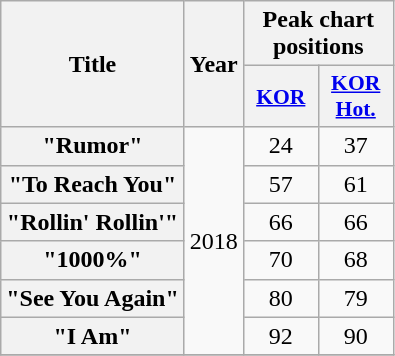<table class="wikitable plainrowheaders" style="text-align:center;" border="1">
<tr>
<th scope="col" rowspan="2">Title</th>
<th scope="col" rowspan="2">Year</th>
<th scope="col" colspan="2">Peak chart positions</th>
</tr>
<tr>
<th scope="col" style="width:3em;font-size:90%;"><a href='#'>KOR</a></th>
<th scope="col" style="width:3em;font-size:90%;"><a href='#'>KOR<br>Hot.</a></th>
</tr>
<tr>
<th scope="row">"Rumor"</th>
<td rowspan="6">2018</td>
<td>24</td>
<td>37</td>
</tr>
<tr>
<th scope="row">"To Reach You" </th>
<td>57</td>
<td>61</td>
</tr>
<tr>
<th scope="row">"Rollin' Rollin'"</th>
<td>66</td>
<td>66</td>
</tr>
<tr>
<th scope="row">"1000%"</th>
<td>70</td>
<td>68</td>
</tr>
<tr>
<th scope="row">"See You Again" </th>
<td>80</td>
<td>79</td>
</tr>
<tr>
<th scope="row">"I Am"</th>
<td>92</td>
<td>90</td>
</tr>
<tr>
</tr>
</table>
